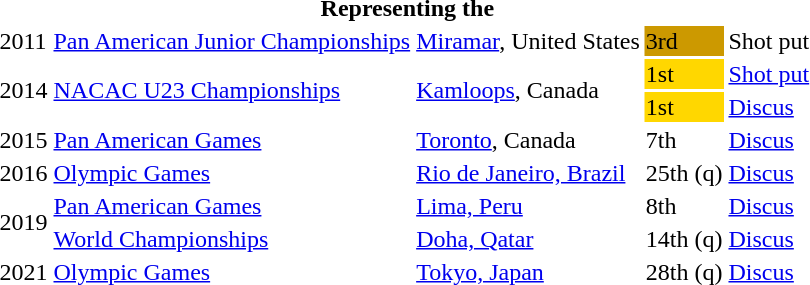<table>
<tr>
<th colspan="7">Representing the </th>
</tr>
<tr>
<td>2011</td>
<td><a href='#'>Pan American Junior Championships</a></td>
<td><a href='#'>Miramar</a>, United States</td>
<td bgcolor=cc9900>3rd</td>
<td>Shot put</td>
<td></td>
</tr>
<tr>
<td rowspan=2>2014</td>
<td rowspan=2><a href='#'>NACAC U23 Championships</a></td>
<td rowspan=2><a href='#'>Kamloops</a>, Canada</td>
<td bgcolor=gold>1st</td>
<td><a href='#'>Shot put</a></td>
<td></td>
</tr>
<tr>
<td bgcolor=gold>1st</td>
<td><a href='#'>Discus</a></td>
<td></td>
</tr>
<tr>
<td>2015</td>
<td><a href='#'>Pan American Games</a></td>
<td><a href='#'>Toronto</a>, Canada</td>
<td>7th</td>
<td><a href='#'>Discus</a></td>
<td></td>
</tr>
<tr>
<td>2016</td>
<td><a href='#'>Olympic Games</a></td>
<td><a href='#'>Rio de Janeiro, Brazil</a></td>
<td>25th (q)</td>
<td><a href='#'>Discus</a></td>
<td></td>
</tr>
<tr>
<td rowspan=2>2019</td>
<td><a href='#'>Pan American Games</a></td>
<td><a href='#'>Lima, Peru</a></td>
<td>8th</td>
<td><a href='#'>Discus</a></td>
<td></td>
</tr>
<tr>
<td><a href='#'>World Championships</a></td>
<td><a href='#'>Doha, Qatar</a></td>
<td>14th (q)</td>
<td><a href='#'>Discus</a></td>
<td></td>
</tr>
<tr>
<td>2021</td>
<td><a href='#'>Olympic Games</a></td>
<td><a href='#'>Tokyo, Japan</a></td>
<td>28th (q)</td>
<td><a href='#'>Discus</a></td>
<td></td>
</tr>
</table>
